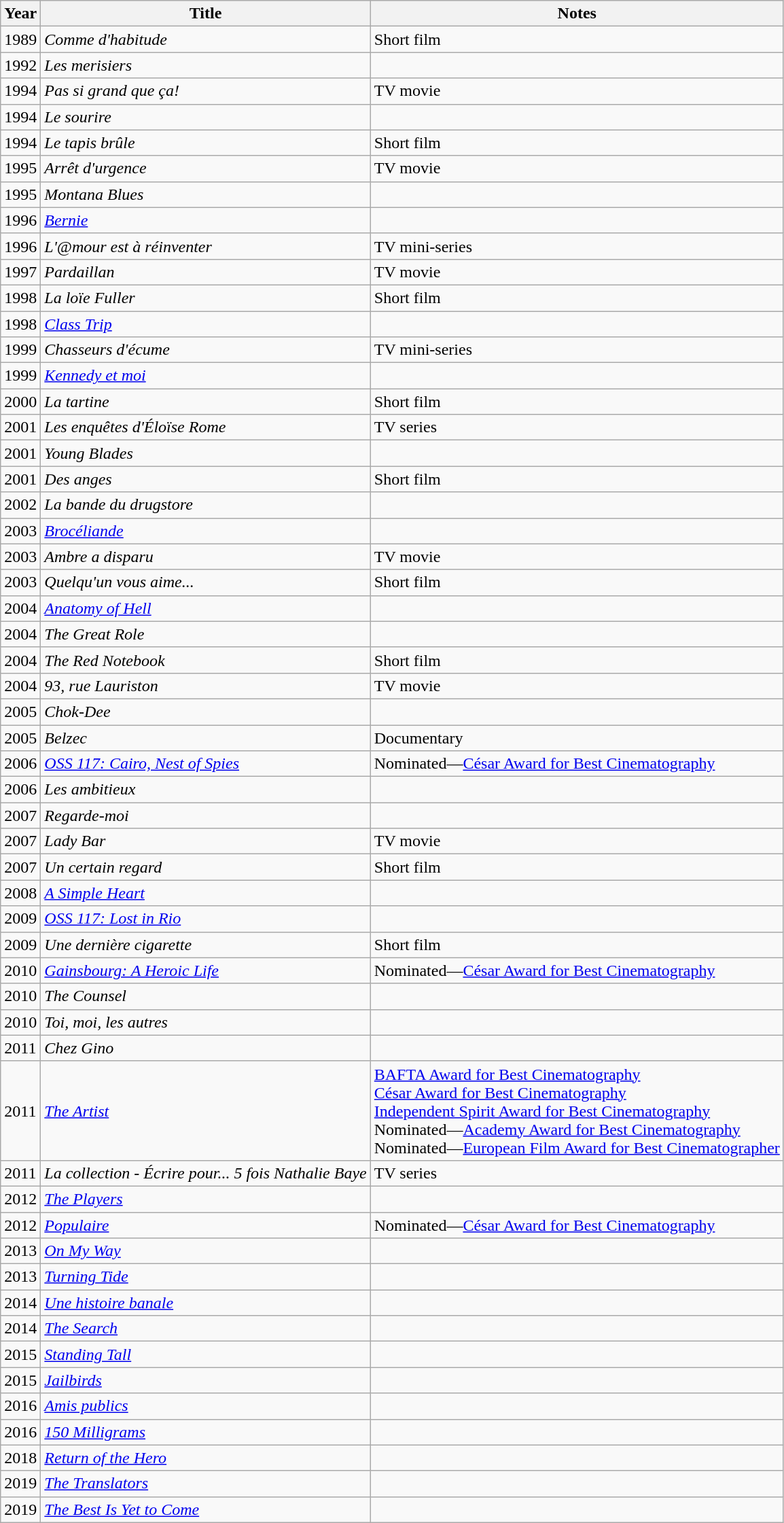<table class="wikitable sortable">
<tr>
<th>Year</th>
<th>Title</th>
<th class="unsortable">Notes</th>
</tr>
<tr>
<td>1989</td>
<td><em>Comme d'habitude</em></td>
<td>Short film</td>
</tr>
<tr>
<td>1992</td>
<td><em>Les merisiers</em></td>
<td></td>
</tr>
<tr>
<td>1994</td>
<td><em>Pas si grand que ça!</em></td>
<td>TV movie</td>
</tr>
<tr>
<td>1994</td>
<td><em>Le sourire</em></td>
<td></td>
</tr>
<tr>
<td>1994</td>
<td><em>Le tapis brûle</em></td>
<td>Short film</td>
</tr>
<tr>
<td>1995</td>
<td><em>Arrêt d'urgence</em></td>
<td>TV movie</td>
</tr>
<tr>
<td>1995</td>
<td><em>Montana Blues</em></td>
<td></td>
</tr>
<tr>
<td>1996</td>
<td><em><a href='#'>Bernie</a></em></td>
<td></td>
</tr>
<tr>
<td>1996</td>
<td><em>L'@mour est à réinventer</em></td>
<td>TV mini-series</td>
</tr>
<tr>
<td>1997</td>
<td><em>Pardaillan</em></td>
<td>TV movie</td>
</tr>
<tr>
<td>1998</td>
<td><em>La loïe Fuller</em></td>
<td>Short film</td>
</tr>
<tr>
<td>1998</td>
<td><em><a href='#'>Class Trip</a></em></td>
<td></td>
</tr>
<tr>
<td>1999</td>
<td><em>Chasseurs d'écume</em></td>
<td>TV mini-series</td>
</tr>
<tr>
<td>1999</td>
<td><em><a href='#'>Kennedy et moi</a></em></td>
<td></td>
</tr>
<tr>
<td>2000</td>
<td><em>La tartine</em></td>
<td>Short film</td>
</tr>
<tr>
<td>2001</td>
<td><em>Les enquêtes d'Éloïse Rome</em></td>
<td>TV series</td>
</tr>
<tr>
<td>2001</td>
<td><em>Young Blades</em></td>
<td></td>
</tr>
<tr>
<td>2001</td>
<td><em>Des anges</em></td>
<td>Short film</td>
</tr>
<tr>
<td>2002</td>
<td><em>La bande du drugstore</em></td>
<td></td>
</tr>
<tr>
<td>2003</td>
<td><em><a href='#'>Brocéliande</a></em></td>
<td></td>
</tr>
<tr>
<td>2003</td>
<td><em>Ambre a disparu</em></td>
<td>TV movie</td>
</tr>
<tr>
<td>2003</td>
<td><em>Quelqu'un vous aime...</em></td>
<td>Short film</td>
</tr>
<tr>
<td>2004</td>
<td><em><a href='#'>Anatomy of Hell</a></em></td>
<td></td>
</tr>
<tr>
<td>2004</td>
<td><em>The Great Role</em></td>
<td></td>
</tr>
<tr>
<td>2004</td>
<td><em>The Red Notebook</em></td>
<td>Short film</td>
</tr>
<tr>
<td>2004</td>
<td><em>93, rue Lauriston</em></td>
<td>TV movie</td>
</tr>
<tr>
<td>2005</td>
<td><em>Chok-Dee</em></td>
<td></td>
</tr>
<tr>
<td>2005</td>
<td><em>Belzec</em></td>
<td>Documentary</td>
</tr>
<tr>
<td>2006</td>
<td><em><a href='#'>OSS 117: Cairo, Nest of Spies</a></em></td>
<td>Nominated—<a href='#'>César Award for Best Cinematography</a></td>
</tr>
<tr>
<td>2006</td>
<td><em>Les ambitieux</em></td>
<td></td>
</tr>
<tr>
<td>2007</td>
<td><em>Regarde-moi</em></td>
<td></td>
</tr>
<tr>
<td>2007</td>
<td><em>Lady Bar</em></td>
<td>TV movie</td>
</tr>
<tr>
<td>2007</td>
<td><em>Un certain regard</em></td>
<td>Short film</td>
</tr>
<tr>
<td>2008</td>
<td><em><a href='#'>A Simple Heart</a></em></td>
<td></td>
</tr>
<tr>
<td>2009</td>
<td><em><a href='#'>OSS 117: Lost in Rio</a></em></td>
<td></td>
</tr>
<tr>
<td>2009</td>
<td><em>Une dernière cigarette</em></td>
<td>Short film</td>
</tr>
<tr>
<td>2010</td>
<td><em><a href='#'>Gainsbourg: A Heroic Life</a></em></td>
<td>Nominated—<a href='#'>César Award for Best Cinematography</a></td>
</tr>
<tr>
<td>2010</td>
<td><em>The Counsel</em></td>
<td></td>
</tr>
<tr>
<td>2010</td>
<td><em>Toi, moi, les autres</em></td>
<td></td>
</tr>
<tr>
<td>2011</td>
<td><em>Chez Gino</em></td>
<td></td>
</tr>
<tr>
<td>2011</td>
<td><em><a href='#'>The Artist</a></em></td>
<td><a href='#'>BAFTA Award for Best Cinematography</a><br><a href='#'>César Award for Best Cinematography</a><br><a href='#'>Independent Spirit Award for Best Cinematography</a><br>Nominated—<a href='#'>Academy Award for Best Cinematography</a><br>Nominated—<a href='#'>European Film Award for Best Cinematographer</a></td>
</tr>
<tr>
<td>2011</td>
<td><em>La collection - Écrire pour... 5 fois Nathalie Baye</em></td>
<td>TV series</td>
</tr>
<tr>
<td>2012</td>
<td><em><a href='#'>The Players</a></em></td>
<td></td>
</tr>
<tr>
<td>2012</td>
<td><em><a href='#'>Populaire</a></em></td>
<td>Nominated—<a href='#'>César Award for Best Cinematography</a></td>
</tr>
<tr>
<td>2013</td>
<td><em><a href='#'>On My Way</a></em></td>
<td></td>
</tr>
<tr>
<td>2013</td>
<td><em><a href='#'>Turning Tide</a></em></td>
<td></td>
</tr>
<tr>
<td>2014</td>
<td><em><a href='#'>Une histoire banale</a></em></td>
<td></td>
</tr>
<tr>
<td>2014</td>
<td><em><a href='#'>The Search</a></em></td>
<td></td>
</tr>
<tr>
<td>2015</td>
<td><em><a href='#'>Standing Tall</a></em></td>
<td></td>
</tr>
<tr>
<td>2015</td>
<td><em><a href='#'>Jailbirds</a></em></td>
<td></td>
</tr>
<tr>
<td>2016</td>
<td><em><a href='#'>Amis publics</a></em></td>
<td></td>
</tr>
<tr>
<td>2016</td>
<td><em><a href='#'>150 Milligrams</a></em></td>
<td></td>
</tr>
<tr>
<td>2018</td>
<td><em><a href='#'>Return of the Hero</a></em></td>
<td></td>
</tr>
<tr>
<td>2019</td>
<td><em><a href='#'>The Translators</a></em></td>
<td></td>
</tr>
<tr>
<td>2019</td>
<td><em><a href='#'>The Best Is Yet to Come</a></em></td>
<td></td>
</tr>
</table>
